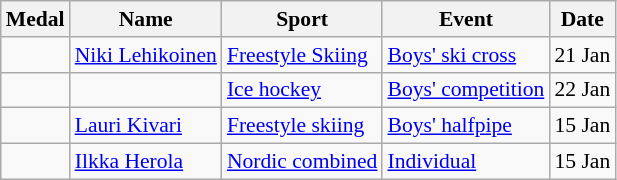<table class="wikitable sortable" style="font-size:90%">
<tr>
<th>Medal</th>
<th>Name</th>
<th>Sport</th>
<th>Event</th>
<th>Date</th>
</tr>
<tr>
<td></td>
<td><a href='#'>Niki Lehikoinen</a></td>
<td><a href='#'>Freestyle Skiing</a></td>
<td><a href='#'>Boys' ski cross</a></td>
<td>21 Jan</td>
</tr>
<tr>
<td></td>
<td><br></td>
<td><a href='#'>Ice hockey</a></td>
<td><a href='#'>Boys' competition</a></td>
<td>22 Jan</td>
</tr>
<tr>
<td></td>
<td><a href='#'>Lauri Kivari</a></td>
<td><a href='#'>Freestyle skiing</a></td>
<td><a href='#'>Boys' halfpipe</a></td>
<td>15 Jan</td>
</tr>
<tr>
<td></td>
<td><a href='#'>Ilkka Herola</a></td>
<td><a href='#'>Nordic combined</a></td>
<td><a href='#'>Individual</a></td>
<td>15 Jan</td>
</tr>
</table>
